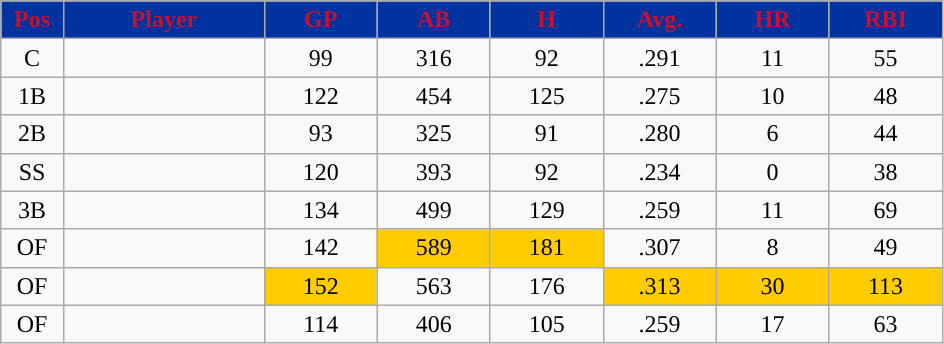<table class="wikitable sortable">
<tr>
<th style="background:#0033A0;color:#C8102E;" width="5%">Pos</th>
<th style="background:#0033A0;color:#C8102E;" width="16%">Player</th>
<th style="background:#0033A0;color:#C8102E;" width="9%">GP</th>
<th style="background:#0033A0;color:#C8102E;" width="9%">AB</th>
<th style="background:#0033A0;color:#C8102E;" width="9%">H</th>
<th style="background:#0033A0;color:#C8102E;" width="9%">Avg.</th>
<th style="background:#0033A0;color:#C8102E;" width="9%">HR</th>
<th style="background:#0033A0;color:#C8102E;" width="9%">RBI</th>
</tr>
<tr align="center">
<td>C</td>
<td></td>
<td>99</td>
<td>316</td>
<td>92</td>
<td>.291</td>
<td>11</td>
<td>55</td>
</tr>
<tr align="center">
<td>1B</td>
<td></td>
<td>122</td>
<td>454</td>
<td>125</td>
<td>.275</td>
<td>10</td>
<td>48</td>
</tr>
<tr align="center">
<td>2B</td>
<td></td>
<td>93</td>
<td>325</td>
<td>91</td>
<td>.280</td>
<td>6</td>
<td>44</td>
</tr>
<tr align="center">
<td>SS</td>
<td></td>
<td>120</td>
<td>393</td>
<td>92</td>
<td>.234</td>
<td>0</td>
<td>38</td>
</tr>
<tr align="center">
<td>3B</td>
<td></td>
<td>134</td>
<td>499</td>
<td>129</td>
<td>.259</td>
<td>11</td>
<td>69</td>
</tr>
<tr align="center">
<td>OF</td>
<td></td>
<td>142</td>
<td style="background:#fc0;">589</td>
<td style="background:#fc0;">181</td>
<td>.307</td>
<td>8</td>
<td>49</td>
</tr>
<tr align="center">
<td>OF</td>
<td></td>
<td style="background:#fc0;">152</td>
<td>563</td>
<td>176</td>
<td style="background:#fc0;">.313</td>
<td style="background:#fc0;">30</td>
<td style="background:#fc0;">113</td>
</tr>
<tr align="center">
<td>OF</td>
<td></td>
<td>114</td>
<td>406</td>
<td>105</td>
<td>.259</td>
<td>17</td>
<td>63</td>
</tr>
</table>
